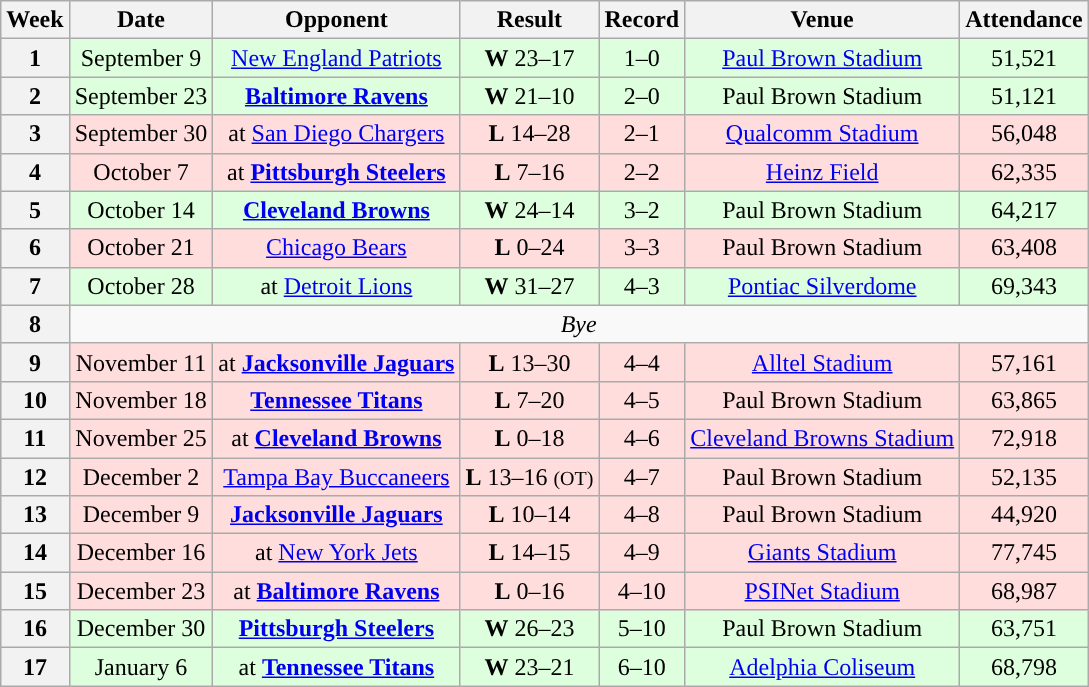<table class="wikitable" style="text-align:center">
<tr>
<th>Week</th>
<th>Date</th>
<th>Opponent</th>
<th>Result</th>
<th>Record</th>
<th>Venue</th>
<th>Attendance</th>
</tr>
<tr style="background:#dfd">
<th>1</th>
<td>September 9</td>
<td><a href='#'>New England Patriots</a></td>
<td><strong>W</strong> 23–17</td>
<td>1–0</td>
<td><a href='#'>Paul Brown Stadium</a></td>
<td>51,521</td>
</tr>
<tr style="background:#dfd">
<th>2</th>
<td>September 23</td>
<td><strong><a href='#'>Baltimore Ravens</a></strong></td>
<td><strong>W</strong> 21–10</td>
<td>2–0</td>
<td>Paul Brown Stadium</td>
<td>51,121</td>
</tr>
<tr style="background:#fdd">
<th>3</th>
<td>September 30</td>
<td>at <a href='#'>San Diego Chargers</a></td>
<td><strong>L</strong> 14–28</td>
<td>2–1</td>
<td><a href='#'>Qualcomm Stadium</a></td>
<td>56,048</td>
</tr>
<tr style="background:#fdd">
<th>4</th>
<td>October 7</td>
<td>at <strong><a href='#'>Pittsburgh Steelers</a></strong></td>
<td><strong>L</strong> 7–16</td>
<td>2–2</td>
<td><a href='#'>Heinz Field</a></td>
<td>62,335</td>
</tr>
<tr style="background:#dfd">
<th>5</th>
<td>October 14</td>
<td><strong><a href='#'>Cleveland Browns</a></strong></td>
<td><strong>W</strong> 24–14</td>
<td>3–2</td>
<td>Paul Brown Stadium</td>
<td>64,217</td>
</tr>
<tr style="background:#fdd">
<th>6</th>
<td>October 21</td>
<td><a href='#'>Chicago Bears</a></td>
<td><strong>L</strong> 0–24</td>
<td>3–3</td>
<td>Paul Brown Stadium</td>
<td>63,408</td>
</tr>
<tr style="background:#dfd">
<th>7</th>
<td>October 28</td>
<td>at <a href='#'>Detroit Lions</a></td>
<td><strong>W</strong> 31–27</td>
<td>4–3</td>
<td><a href='#'>Pontiac Silverdome</a></td>
<td>69,343</td>
</tr>
<tr>
<th>8</th>
<td colspan=6 align="center"><em>Bye</em></td>
</tr>
<tr style="background:#fdd">
<th>9</th>
<td>November 11</td>
<td>at <strong><a href='#'>Jacksonville Jaguars</a></strong></td>
<td><strong>L</strong> 13–30</td>
<td>4–4</td>
<td><a href='#'>Alltel Stadium</a></td>
<td>57,161</td>
</tr>
<tr style="background:#fdd">
<th>10</th>
<td>November 18</td>
<td><strong><a href='#'>Tennessee Titans</a></strong></td>
<td><strong>L</strong> 7–20</td>
<td>4–5</td>
<td>Paul Brown Stadium</td>
<td>63,865</td>
</tr>
<tr style="background:#fdd">
<th>11</th>
<td>November 25</td>
<td>at <strong><a href='#'>Cleveland Browns</a></strong></td>
<td><strong>L</strong> 0–18</td>
<td>4–6</td>
<td><a href='#'>Cleveland Browns Stadium</a></td>
<td>72,918</td>
</tr>
<tr style="background:#fdd">
<th>12</th>
<td>December 2</td>
<td><a href='#'>Tampa Bay Buccaneers</a></td>
<td><strong>L</strong> 13–16 <small>(OT)</small></td>
<td>4–7</td>
<td>Paul Brown Stadium</td>
<td>52,135</td>
</tr>
<tr style="background:#fdd">
<th>13</th>
<td>December 9</td>
<td><strong><a href='#'>Jacksonville Jaguars</a></strong></td>
<td><strong>L</strong> 10–14</td>
<td>4–8</td>
<td>Paul Brown Stadium</td>
<td>44,920</td>
</tr>
<tr style="background:#fdd">
<th>14</th>
<td>December 16</td>
<td>at <a href='#'>New York Jets</a></td>
<td><strong>L</strong> 14–15</td>
<td>4–9</td>
<td><a href='#'>Giants Stadium</a></td>
<td>77,745</td>
</tr>
<tr style="background:#fdd">
<th>15</th>
<td>December 23</td>
<td>at <strong><a href='#'>Baltimore Ravens</a></strong></td>
<td><strong>L</strong> 0–16</td>
<td>4–10</td>
<td><a href='#'>PSINet Stadium</a></td>
<td>68,987</td>
</tr>
<tr style="background:#dfd">
<th>16</th>
<td>December 30</td>
<td><strong><a href='#'>Pittsburgh Steelers</a></strong></td>
<td><strong>W</strong> 26–23</td>
<td>5–10</td>
<td>Paul Brown Stadium</td>
<td>63,751</td>
</tr>
<tr style="background:#dfd">
<th>17</th>
<td>January 6</td>
<td>at <strong><a href='#'>Tennessee Titans</a></strong></td>
<td><strong>W</strong> 23–21</td>
<td>6–10</td>
<td><a href='#'>Adelphia Coliseum</a></td>
<td>68,798</td>
</tr>
</table>
